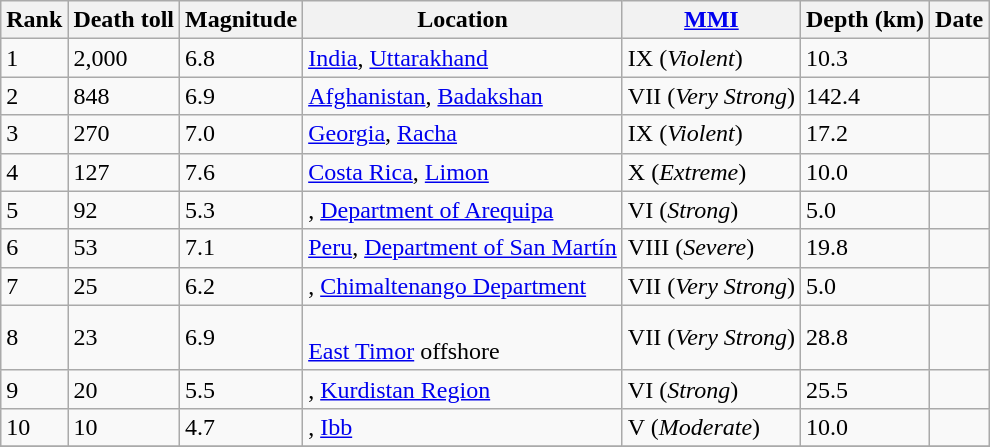<table class="sortable wikitable" style="font-size:100%;">
<tr>
<th>Rank</th>
<th>Death toll</th>
<th>Magnitude</th>
<th>Location</th>
<th><a href='#'>MMI</a></th>
<th>Depth (km)</th>
<th>Date</th>
</tr>
<tr>
<td>1</td>
<td>2,000</td>
<td>6.8</td>
<td> <a href='#'>India</a>, <a href='#'>Uttarakhand</a></td>
<td>IX (<em>Violent</em>)</td>
<td>10.3</td>
<td></td>
</tr>
<tr>
<td>2</td>
<td>848</td>
<td>6.9</td>
<td> <a href='#'>Afghanistan</a>, <a href='#'>Badakshan</a></td>
<td>VII (<em>Very Strong</em>)</td>
<td>142.4</td>
<td></td>
</tr>
<tr>
<td>3</td>
<td>270</td>
<td>7.0</td>
<td> <a href='#'>Georgia</a>, <a href='#'>Racha</a></td>
<td>IX (<em>Violent</em>)</td>
<td>17.2</td>
<td></td>
</tr>
<tr>
<td>4</td>
<td>127</td>
<td>7.6</td>
<td> <a href='#'>Costa Rica</a>, <a href='#'>Limon</a></td>
<td>X (<em>Extreme</em>)</td>
<td>10.0</td>
<td></td>
</tr>
<tr>
<td>5</td>
<td>92</td>
<td>5.3</td>
<td>, <a href='#'>Department of Arequipa</a></td>
<td>VI (<em>Strong</em>)</td>
<td>5.0</td>
<td></td>
</tr>
<tr>
<td>6</td>
<td>53</td>
<td>7.1</td>
<td> <a href='#'>Peru</a>, <a href='#'>Department of San Martín</a></td>
<td>VIII (<em>Severe</em>)</td>
<td>19.8</td>
<td></td>
</tr>
<tr>
<td>7</td>
<td>25</td>
<td>6.2</td>
<td>, <a href='#'>Chimaltenango Department</a></td>
<td>VII (<em>Very Strong</em>)</td>
<td>5.0</td>
<td></td>
</tr>
<tr>
<td>8</td>
<td>23</td>
<td>6.9</td>
<td><br><a href='#'>East Timor</a> offshore</td>
<td>VII (<em>Very Strong</em>)</td>
<td>28.8</td>
<td></td>
</tr>
<tr>
<td>9</td>
<td>20</td>
<td>5.5</td>
<td>, <a href='#'>Kurdistan Region</a></td>
<td>VI (<em>Strong</em>)</td>
<td>25.5</td>
<td></td>
</tr>
<tr>
<td>10</td>
<td>10</td>
<td>4.7</td>
<td>, <a href='#'>Ibb</a></td>
<td>V (<em>Moderate</em>)</td>
<td>10.0</td>
<td></td>
</tr>
<tr>
</tr>
</table>
